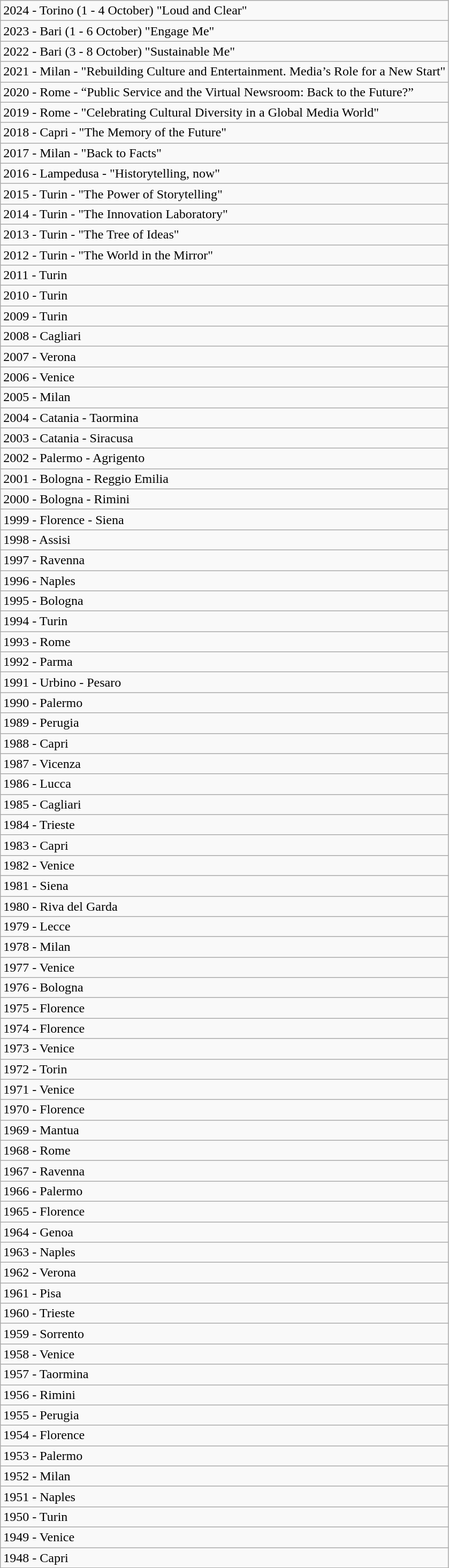<table class="wikitable">
<tr>
<td>2024 - Torino (1 - 4 October) "Loud and Clear"</td>
</tr>
<tr>
<td>2023 - Bari (1 - 6 October) "Engage Me"</td>
</tr>
<tr>
<td>2022 - Bari (3 - 8 October) "Sustainable Me"</td>
</tr>
<tr>
<td>2021 - Milan - "Rebuilding Culture and Entertainment. Media’s Role for a New Start"</td>
</tr>
<tr>
<td>2020 - Rome -  “Public Service and the Virtual Newsroom: Back to the Future?”</td>
</tr>
<tr>
<td>2019 - Rome -  "Celebrating Cultural Diversity in a Global Media World"</td>
</tr>
<tr>
<td>2018 - Capri -  "The Memory of the Future"</td>
</tr>
<tr>
<td>2017 - Milan - "Back to Facts"</td>
</tr>
<tr>
<td>2016 - Lampedusa -  "Historytelling, now"</td>
</tr>
<tr>
<td>2015 - Turin -  "The Power of Storytelling"</td>
</tr>
<tr>
<td>2014 - Turin -  "The Innovation Laboratory"</td>
</tr>
<tr>
<td>2013 - Turin -  "The Tree of Ideas"</td>
</tr>
<tr>
<td>2012 - Turin -  "The World in the Mirror"</td>
</tr>
<tr>
<td>2011 - Turin</td>
</tr>
<tr>
<td>2010 - Turin</td>
</tr>
<tr>
<td>2009 - Turin</td>
</tr>
<tr>
<td>2008 - Cagliari</td>
</tr>
<tr>
<td>2007 - Verona</td>
</tr>
<tr>
<td>2006 - Venice</td>
</tr>
<tr>
<td>2005 - Milan</td>
</tr>
<tr>
<td>2004 - Catania - Taormina</td>
</tr>
<tr>
<td>2003 - Catania - Siracusa</td>
</tr>
<tr>
<td>2002 - Palermo - Agrigento</td>
</tr>
<tr>
<td>2001 - Bologna - Reggio Emilia</td>
</tr>
<tr>
<td>2000 - Bologna - Rimini</td>
</tr>
<tr>
<td>1999 - Florence - Siena</td>
</tr>
<tr>
<td>1998 - Assisi</td>
</tr>
<tr>
<td>1997 - Ravenna</td>
</tr>
<tr>
<td>1996 - Naples</td>
</tr>
<tr>
<td>1995 - Bologna</td>
</tr>
<tr>
<td>1994 - Turin</td>
</tr>
<tr>
<td>1993 - Rome</td>
</tr>
<tr>
<td>1992 - Parma</td>
</tr>
<tr>
<td>1991 - Urbino - Pesaro</td>
</tr>
<tr>
<td>1990 - Palermo</td>
</tr>
<tr>
<td>1989 - Perugia</td>
</tr>
<tr>
<td>1988 - Capri</td>
</tr>
<tr>
<td>1987 - Vicenza</td>
</tr>
<tr>
<td>1986 - Lucca</td>
</tr>
<tr>
<td>1985 - Cagliari</td>
</tr>
<tr>
<td>1984 - Trieste</td>
</tr>
<tr>
<td>1983 - Capri</td>
</tr>
<tr>
<td>1982 - Venice</td>
</tr>
<tr>
<td>1981 - Siena</td>
</tr>
<tr>
<td>1980 - Riva del Garda</td>
</tr>
<tr>
<td>1979 - Lecce</td>
</tr>
<tr>
<td>1978 - Milan</td>
</tr>
<tr>
<td>1977 - Venice</td>
</tr>
<tr>
<td>1976 - Bologna</td>
</tr>
<tr>
<td>1975 - Florence</td>
</tr>
<tr>
<td>1974 - Florence</td>
</tr>
<tr>
<td>1973 - Venice</td>
</tr>
<tr>
<td>1972 - Torin</td>
</tr>
<tr>
<td>1971 - Venice</td>
</tr>
<tr>
<td>1970 - Florence</td>
</tr>
<tr>
<td>1969 - Mantua</td>
</tr>
<tr>
<td>1968 - Rome</td>
</tr>
<tr>
<td>1967 - Ravenna</td>
</tr>
<tr>
<td>1966 - Palermo</td>
</tr>
<tr>
<td>1965 - Florence</td>
</tr>
<tr>
<td>1964 - Genoa</td>
</tr>
<tr>
<td>1963 - Naples</td>
</tr>
<tr>
<td>1962 - Verona</td>
</tr>
<tr>
<td>1961 - Pisa</td>
</tr>
<tr>
<td>1960 - Trieste</td>
</tr>
<tr>
<td>1959 - Sorrento</td>
</tr>
<tr>
<td>1958 - Venice</td>
</tr>
<tr>
<td>1957 - Taormina</td>
</tr>
<tr>
<td>1956 - Rimini</td>
</tr>
<tr>
<td>1955 - Perugia</td>
</tr>
<tr>
<td>1954 - Florence</td>
</tr>
<tr>
<td>1953 - Palermo</td>
</tr>
<tr>
<td>1952 - Milan</td>
</tr>
<tr>
<td>1951 - Naples</td>
</tr>
<tr>
<td>1950 - Turin</td>
</tr>
<tr>
<td>1949 - Venice</td>
</tr>
<tr>
<td>1948 - Capri</td>
</tr>
</table>
